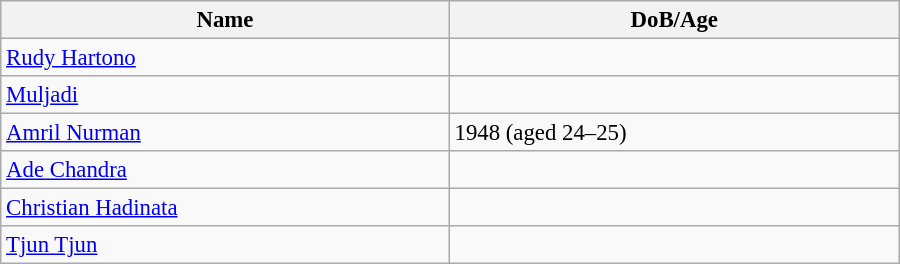<table class="wikitable" style="width:600px; font-size:95%;">
<tr>
<th align="left">Name</th>
<th align="left">DoB/Age</th>
</tr>
<tr>
<td align="left"><a href='#'>Rudy Hartono</a></td>
<td align="left"></td>
</tr>
<tr>
<td align="left"><a href='#'>Muljadi</a></td>
<td align="left"></td>
</tr>
<tr>
<td align="left"><a href='#'>Amril Nurman</a></td>
<td align="left">1948 (aged 24–25)</td>
</tr>
<tr>
<td align="left"><a href='#'>Ade Chandra</a></td>
<td align="left"></td>
</tr>
<tr>
<td align="left"><a href='#'>Christian Hadinata</a></td>
<td align="left"></td>
</tr>
<tr>
<td align="left"><a href='#'>Tjun Tjun</a></td>
<td align="left"></td>
</tr>
</table>
